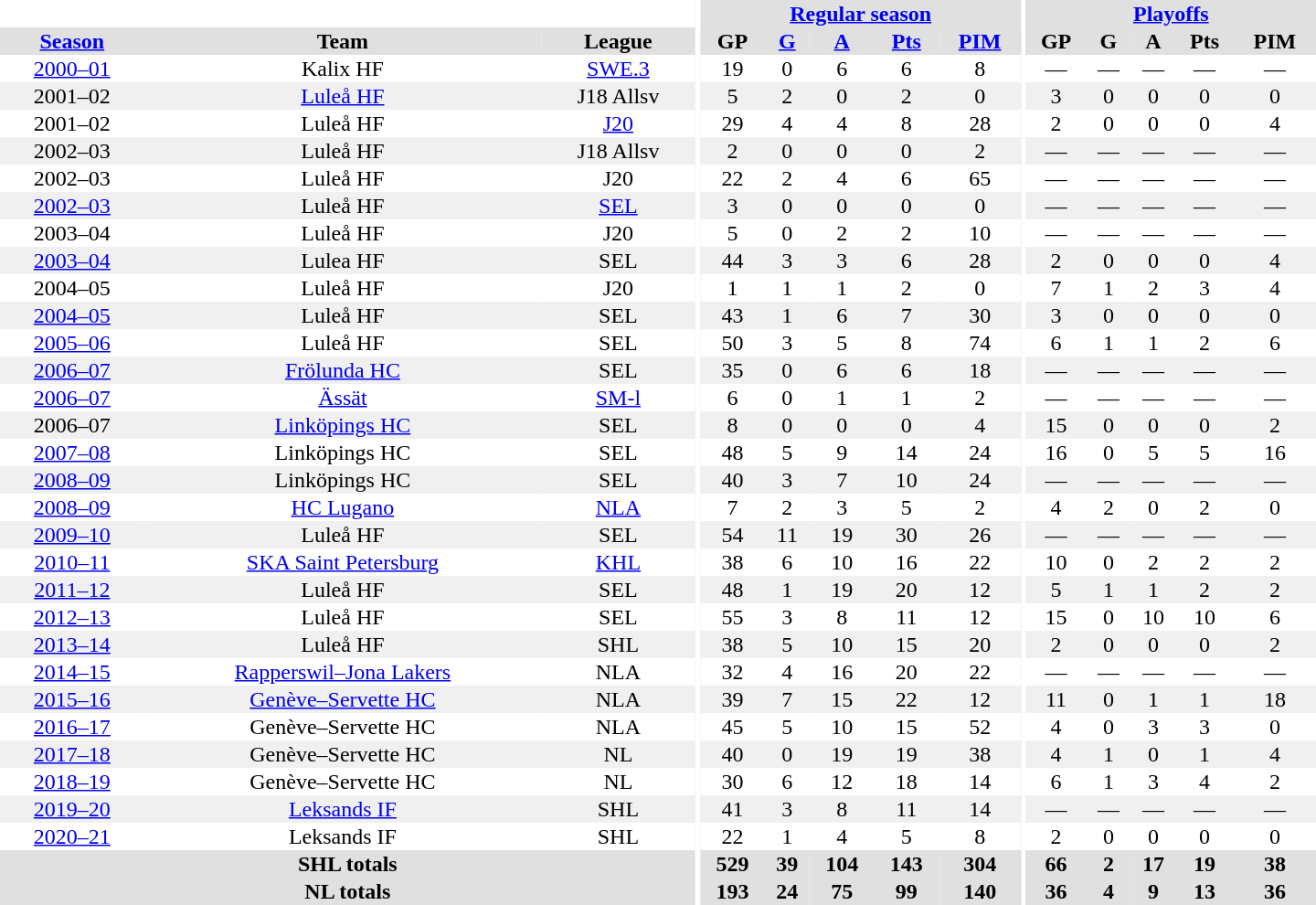<table border="0" cellpadding="1" cellspacing="0" style="text-align:center; width:60em">
<tr bgcolor="#e0e0e0">
<th colspan="3" bgcolor="#ffffff"></th>
<th rowspan="99" bgcolor="#ffffff"></th>
<th colspan="5"><a href='#'>Regular season</a></th>
<th rowspan="99" bgcolor="#ffffff"></th>
<th colspan="5"><a href='#'>Playoffs</a></th>
</tr>
<tr bgcolor="#e0e0e0">
<th><a href='#'>Season</a></th>
<th>Team</th>
<th>League</th>
<th>GP</th>
<th><a href='#'>G</a></th>
<th><a href='#'>A</a></th>
<th><a href='#'>Pts</a></th>
<th><a href='#'>PIM</a></th>
<th>GP</th>
<th>G</th>
<th>A</th>
<th>Pts</th>
<th>PIM</th>
</tr>
<tr>
<td><a href='#'>2000–01</a></td>
<td>Kalix HF</td>
<td><a href='#'>SWE.3</a></td>
<td>19</td>
<td>0</td>
<td>6</td>
<td>6</td>
<td>8</td>
<td>—</td>
<td>—</td>
<td>—</td>
<td>—</td>
<td>—</td>
</tr>
<tr bgcolor="#f0f0f0">
<td>2001–02</td>
<td><a href='#'>Luleå HF</a></td>
<td>J18 Allsv</td>
<td>5</td>
<td>2</td>
<td>0</td>
<td>2</td>
<td>0</td>
<td>3</td>
<td>0</td>
<td>0</td>
<td>0</td>
<td>0</td>
</tr>
<tr>
<td>2001–02</td>
<td>Luleå HF</td>
<td><a href='#'>J20</a></td>
<td>29</td>
<td>4</td>
<td>4</td>
<td>8</td>
<td>28</td>
<td>2</td>
<td>0</td>
<td>0</td>
<td>0</td>
<td>4</td>
</tr>
<tr bgcolor="#f0f0f0">
<td>2002–03</td>
<td>Luleå HF</td>
<td>J18 Allsv</td>
<td>2</td>
<td>0</td>
<td>0</td>
<td>0</td>
<td>2</td>
<td>—</td>
<td>—</td>
<td>—</td>
<td>—</td>
<td>—</td>
</tr>
<tr>
<td>2002–03</td>
<td>Luleå HF</td>
<td>J20</td>
<td>22</td>
<td>2</td>
<td>4</td>
<td>6</td>
<td>65</td>
<td>—</td>
<td>—</td>
<td>—</td>
<td>—</td>
<td>—</td>
</tr>
<tr bgcolor="#f0f0f0">
<td><a href='#'>2002–03</a></td>
<td>Luleå HF</td>
<td><a href='#'>SEL</a></td>
<td>3</td>
<td>0</td>
<td>0</td>
<td>0</td>
<td>0</td>
<td>—</td>
<td>—</td>
<td>—</td>
<td>—</td>
<td>—</td>
</tr>
<tr>
<td>2003–04</td>
<td>Luleå HF</td>
<td>J20</td>
<td>5</td>
<td>0</td>
<td>2</td>
<td>2</td>
<td>10</td>
<td>—</td>
<td>—</td>
<td>—</td>
<td>—</td>
<td>—</td>
</tr>
<tr bgcolor="#f0f0f0">
<td><a href='#'>2003–04</a></td>
<td>Lulea HF</td>
<td>SEL</td>
<td>44</td>
<td>3</td>
<td>3</td>
<td>6</td>
<td>28</td>
<td>2</td>
<td>0</td>
<td>0</td>
<td>0</td>
<td>4</td>
</tr>
<tr>
<td>2004–05</td>
<td>Luleå HF</td>
<td>J20</td>
<td>1</td>
<td>1</td>
<td>1</td>
<td>2</td>
<td>0</td>
<td>7</td>
<td>1</td>
<td>2</td>
<td>3</td>
<td>4</td>
</tr>
<tr bgcolor="#f0f0f0">
<td><a href='#'>2004–05</a></td>
<td>Luleå HF</td>
<td>SEL</td>
<td>43</td>
<td>1</td>
<td>6</td>
<td>7</td>
<td>30</td>
<td>3</td>
<td>0</td>
<td>0</td>
<td>0</td>
<td>0</td>
</tr>
<tr>
<td><a href='#'>2005–06</a></td>
<td>Luleå HF</td>
<td>SEL</td>
<td>50</td>
<td>3</td>
<td>5</td>
<td>8</td>
<td>74</td>
<td>6</td>
<td>1</td>
<td>1</td>
<td>2</td>
<td>6</td>
</tr>
<tr bgcolor="#f0f0f0">
<td><a href='#'>2006–07</a></td>
<td><a href='#'>Frölunda HC</a></td>
<td>SEL</td>
<td>35</td>
<td>0</td>
<td>6</td>
<td>6</td>
<td>18</td>
<td>—</td>
<td>—</td>
<td>—</td>
<td>—</td>
<td>—</td>
</tr>
<tr>
<td><a href='#'>2006–07</a></td>
<td><a href='#'>Ässät</a></td>
<td><a href='#'>SM-l</a></td>
<td>6</td>
<td>0</td>
<td>1</td>
<td>1</td>
<td>2</td>
<td>—</td>
<td>—</td>
<td>—</td>
<td>—</td>
<td>—</td>
</tr>
<tr bgcolor="#f0f0f0">
<td>2006–07</td>
<td><a href='#'>Linköpings HC</a></td>
<td>SEL</td>
<td>8</td>
<td>0</td>
<td>0</td>
<td>0</td>
<td>4</td>
<td>15</td>
<td>0</td>
<td>0</td>
<td>0</td>
<td>2</td>
</tr>
<tr>
<td><a href='#'>2007–08</a></td>
<td>Linköpings HC</td>
<td>SEL</td>
<td>48</td>
<td>5</td>
<td>9</td>
<td>14</td>
<td>24</td>
<td>16</td>
<td>0</td>
<td>5</td>
<td>5</td>
<td>16</td>
</tr>
<tr bgcolor="#f0f0f0">
<td><a href='#'>2008–09</a></td>
<td>Linköpings HC</td>
<td>SEL</td>
<td>40</td>
<td>3</td>
<td>7</td>
<td>10</td>
<td>24</td>
<td>—</td>
<td>—</td>
<td>—</td>
<td>—</td>
<td>—</td>
</tr>
<tr>
<td><a href='#'>2008–09</a></td>
<td><a href='#'>HC Lugano</a></td>
<td><a href='#'>NLA</a></td>
<td>7</td>
<td>2</td>
<td>3</td>
<td>5</td>
<td>2</td>
<td>4</td>
<td>2</td>
<td>0</td>
<td>2</td>
<td>0</td>
</tr>
<tr bgcolor="#f0f0f0">
<td><a href='#'>2009–10</a></td>
<td>Luleå HF</td>
<td>SEL</td>
<td>54</td>
<td>11</td>
<td>19</td>
<td>30</td>
<td>26</td>
<td>—</td>
<td>—</td>
<td>—</td>
<td>—</td>
<td>—</td>
</tr>
<tr>
<td><a href='#'>2010–11</a></td>
<td><a href='#'>SKA Saint Petersburg</a></td>
<td><a href='#'>KHL</a></td>
<td>38</td>
<td>6</td>
<td>10</td>
<td>16</td>
<td>22</td>
<td>10</td>
<td>0</td>
<td>2</td>
<td>2</td>
<td>2</td>
</tr>
<tr bgcolor="#f0f0f0">
<td><a href='#'>2011–12</a></td>
<td>Luleå HF</td>
<td>SEL</td>
<td>48</td>
<td>1</td>
<td>19</td>
<td>20</td>
<td>12</td>
<td>5</td>
<td>1</td>
<td>1</td>
<td>2</td>
<td>2</td>
</tr>
<tr>
<td><a href='#'>2012–13</a></td>
<td>Luleå HF</td>
<td>SEL</td>
<td>55</td>
<td>3</td>
<td>8</td>
<td>11</td>
<td>12</td>
<td>15</td>
<td>0</td>
<td>10</td>
<td>10</td>
<td>6</td>
</tr>
<tr bgcolor="#f0f0f0">
<td><a href='#'>2013–14</a></td>
<td>Luleå HF</td>
<td>SHL</td>
<td>38</td>
<td>5</td>
<td>10</td>
<td>15</td>
<td>20</td>
<td>2</td>
<td>0</td>
<td>0</td>
<td>0</td>
<td>2</td>
</tr>
<tr>
<td><a href='#'>2014–15</a></td>
<td><a href='#'>Rapperswil–Jona Lakers</a></td>
<td>NLA</td>
<td>32</td>
<td>4</td>
<td>16</td>
<td>20</td>
<td>22</td>
<td>—</td>
<td>—</td>
<td>—</td>
<td>—</td>
<td>—</td>
</tr>
<tr bgcolor="#f0f0f0">
<td><a href='#'>2015–16</a></td>
<td><a href='#'>Genève–Servette HC</a></td>
<td>NLA</td>
<td>39</td>
<td>7</td>
<td>15</td>
<td>22</td>
<td>12</td>
<td>11</td>
<td>0</td>
<td>1</td>
<td>1</td>
<td>18</td>
</tr>
<tr>
<td><a href='#'>2016–17</a></td>
<td>Genève–Servette HC</td>
<td>NLA</td>
<td>45</td>
<td>5</td>
<td>10</td>
<td>15</td>
<td>52</td>
<td>4</td>
<td>0</td>
<td>3</td>
<td>3</td>
<td>0</td>
</tr>
<tr bgcolor="#f0f0f0">
<td><a href='#'>2017–18</a></td>
<td>Genève–Servette HC</td>
<td>NL</td>
<td>40</td>
<td>0</td>
<td>19</td>
<td>19</td>
<td>38</td>
<td>4</td>
<td>1</td>
<td>0</td>
<td>1</td>
<td>4</td>
</tr>
<tr>
<td><a href='#'>2018–19</a></td>
<td>Genève–Servette HC</td>
<td>NL</td>
<td>30</td>
<td>6</td>
<td>12</td>
<td>18</td>
<td>14</td>
<td>6</td>
<td>1</td>
<td>3</td>
<td>4</td>
<td>2</td>
</tr>
<tr bgcolor="#f0f0f0">
<td><a href='#'>2019–20</a></td>
<td><a href='#'>Leksands IF</a></td>
<td>SHL</td>
<td>41</td>
<td>3</td>
<td>8</td>
<td>11</td>
<td>14</td>
<td>—</td>
<td>—</td>
<td>—</td>
<td>—</td>
<td>—</td>
</tr>
<tr>
<td><a href='#'>2020–21</a></td>
<td>Leksands IF</td>
<td>SHL</td>
<td>22</td>
<td>1</td>
<td>4</td>
<td>5</td>
<td>8</td>
<td>2</td>
<td>0</td>
<td>0</td>
<td>0</td>
<td>0</td>
</tr>
<tr bgcolor="#e0e0e0">
<th colspan="3">SHL totals</th>
<th>529</th>
<th>39</th>
<th>104</th>
<th>143</th>
<th>304</th>
<th>66</th>
<th>2</th>
<th>17</th>
<th>19</th>
<th>38</th>
</tr>
<tr bgcolor="#e0e0e0">
<th colspan="3">NL totals</th>
<th>193</th>
<th>24</th>
<th>75</th>
<th>99</th>
<th>140</th>
<th>36</th>
<th>4</th>
<th>9</th>
<th>13</th>
<th>36</th>
</tr>
</table>
